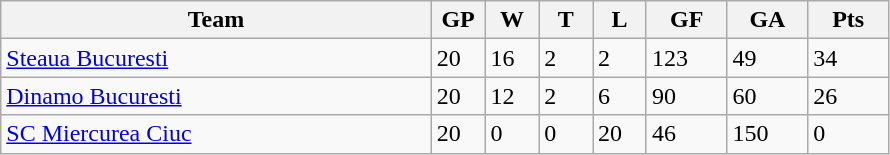<table class="wikitable">
<tr>
<th width="40%">Team</th>
<th width="5%">GP</th>
<th width="5%">W</th>
<th width="5%">T</th>
<th width="5%">L</th>
<th width="7.5%">GF</th>
<th width="7.5%">GA</th>
<th width="7.5%">Pts</th>
</tr>
<tr>
<td><a href='#'>Steaua Bucuresti</a></td>
<td>20</td>
<td>16</td>
<td>2</td>
<td>2</td>
<td>123</td>
<td>49</td>
<td>34</td>
</tr>
<tr>
<td><a href='#'>Dinamo Bucuresti</a></td>
<td>20</td>
<td>12</td>
<td>2</td>
<td>6</td>
<td>90</td>
<td>60</td>
<td>26</td>
</tr>
<tr>
<td><a href='#'>SC Miercurea Ciuc</a></td>
<td>20</td>
<td>0</td>
<td>0</td>
<td>20</td>
<td>46</td>
<td>150</td>
<td>0</td>
</tr>
</table>
